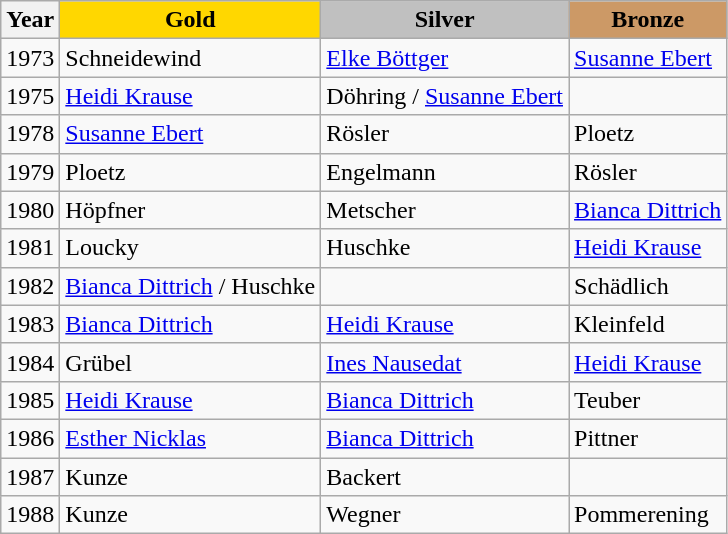<table class="wikitable">
<tr>
<th>Year</th>
<td align="center" bgcolor="gold"><strong>Gold</strong></td>
<td align="center" bgcolor="silver"><strong>Silver</strong></td>
<td align="center" bgcolor="cc9966"><strong>Bronze</strong></td>
</tr>
<tr>
<td>1973</td>
<td>Schneidewind</td>
<td><a href='#'>Elke Böttger</a></td>
<td><a href='#'>Susanne Ebert</a></td>
</tr>
<tr>
<td>1975</td>
<td><a href='#'>Heidi Krause</a></td>
<td>Döhring / <a href='#'>Susanne Ebert</a></td>
<td></td>
</tr>
<tr>
<td>1978</td>
<td><a href='#'>Susanne Ebert</a></td>
<td>Rösler</td>
<td>Ploetz</td>
</tr>
<tr>
<td>1979</td>
<td>Ploetz</td>
<td>Engelmann</td>
<td>Rösler</td>
</tr>
<tr>
<td>1980</td>
<td>Höpfner</td>
<td>Metscher</td>
<td><a href='#'>Bianca Dittrich</a></td>
</tr>
<tr>
<td>1981</td>
<td>Loucky</td>
<td>Huschke</td>
<td><a href='#'>Heidi Krause</a></td>
</tr>
<tr>
<td>1982</td>
<td><a href='#'>Bianca Dittrich</a> / Huschke</td>
<td></td>
<td>Schädlich</td>
</tr>
<tr>
<td>1983</td>
<td><a href='#'>Bianca Dittrich</a></td>
<td><a href='#'>Heidi Krause</a></td>
<td>Kleinfeld</td>
</tr>
<tr>
<td>1984</td>
<td>Grübel</td>
<td><a href='#'>Ines Nausedat</a></td>
<td><a href='#'>Heidi Krause</a></td>
</tr>
<tr>
<td>1985</td>
<td><a href='#'>Heidi Krause</a></td>
<td><a href='#'>Bianca Dittrich</a></td>
<td>Teuber</td>
</tr>
<tr>
<td>1986</td>
<td><a href='#'>Esther Nicklas</a></td>
<td><a href='#'>Bianca Dittrich</a></td>
<td>Pittner</td>
</tr>
<tr>
<td>1987</td>
<td>Kunze</td>
<td>Backert</td>
<td></td>
</tr>
<tr>
<td>1988</td>
<td>Kunze</td>
<td>Wegner</td>
<td>Pommerening</td>
</tr>
</table>
